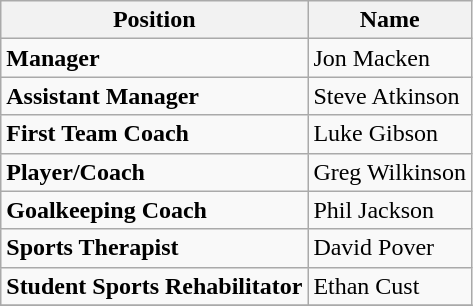<table class="wikitable">
<tr>
<th>Position</th>
<th>Name</th>
</tr>
<tr>
<td><strong>Manager</strong></td>
<td> Jon Macken</td>
</tr>
<tr>
<td><strong>Assistant Manager</strong></td>
<td> Steve Atkinson</td>
</tr>
<tr>
<td><strong>First Team Coach</strong></td>
<td> Luke Gibson</td>
</tr>
<tr>
<td><strong>Player/Coach</strong></td>
<td> Greg Wilkinson</td>
</tr>
<tr>
<td><strong>Goalkeeping Coach</strong></td>
<td> Phil Jackson</td>
</tr>
<tr>
<td><strong>Sports Therapist</strong></td>
<td> David Pover</td>
</tr>
<tr>
<td><strong>Student Sports Rehabilitator</strong></td>
<td> Ethan Cust</td>
</tr>
<tr>
</tr>
</table>
